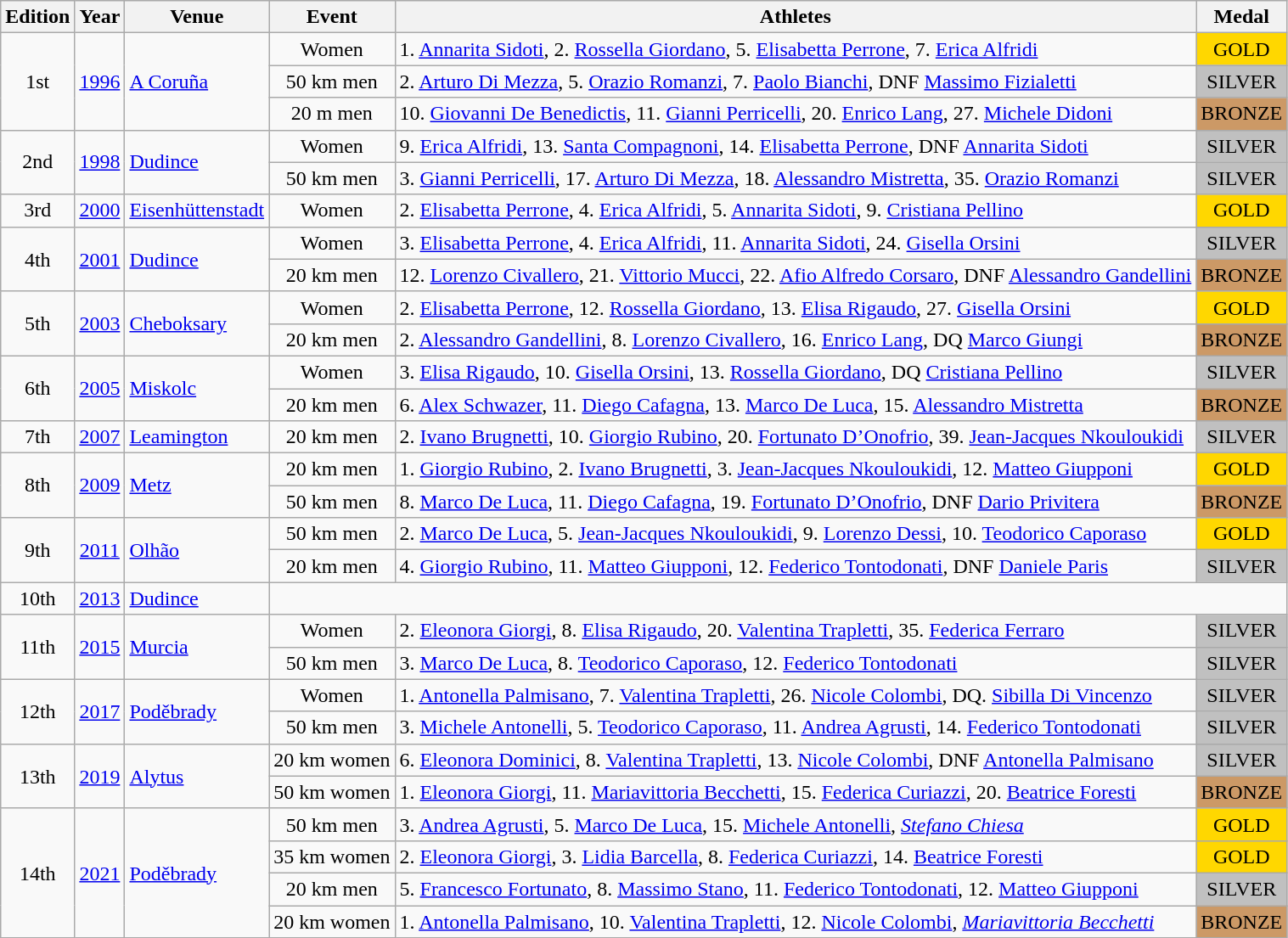<table class="wikitable sortable" style=" text-align:center;">
<tr>
<th>Edition</th>
<th>Year</th>
<th>Venue</th>
<th>Event</th>
<th>Athletes</th>
<th>Medal</th>
</tr>
<tr>
<td rowspan=3>1st</td>
<td rowspan=3><a href='#'>1996</a></td>
<td rowspan=3 align=left> <a href='#'>A Coruña</a></td>
<td>Women</td>
<td align=left>1. <a href='#'>Annarita Sidoti</a>, 2. <a href='#'>Rossella Giordano</a>, 5. <a href='#'>Elisabetta Perrone</a>, 7. <a href='#'>Erica Alfridi</a></td>
<td bgcolor=gold>GOLD</td>
</tr>
<tr>
<td>50 km men</td>
<td align=left>2. <a href='#'>Arturo Di Mezza</a>, 5. <a href='#'>Orazio Romanzi</a>, 7. <a href='#'>Paolo Bianchi</a>, DNF <a href='#'>Massimo Fizialetti</a></td>
<td bgcolor=silver>SILVER</td>
</tr>
<tr>
<td>20 m men</td>
<td align=left>10. <a href='#'>Giovanni De Benedictis</a>, 11. <a href='#'>Gianni Perricelli</a>, 20. <a href='#'>Enrico Lang</a>, 27. <a href='#'>Michele Didoni</a></td>
<td bgcolor=cc9966>BRONZE</td>
</tr>
<tr>
<td rowspan=2>2nd</td>
<td rowspan=2><a href='#'>1998</a></td>
<td align=left rowspan=2> <a href='#'>Dudince</a></td>
<td>Women</td>
<td align=left>9. <a href='#'>Erica Alfridi</a>, 13. <a href='#'>Santa Compagnoni</a>, 14. <a href='#'>Elisabetta Perrone</a>, DNF <a href='#'>Annarita Sidoti</a></td>
<td bgcolor=silver>SILVER</td>
</tr>
<tr>
<td>50 km men</td>
<td align=left>3. <a href='#'>Gianni Perricelli</a>, 17. <a href='#'>Arturo Di Mezza</a>, 18. <a href='#'>Alessandro Mistretta</a>, 35. <a href='#'>Orazio Romanzi</a></td>
<td bgcolor=silver>SILVER</td>
</tr>
<tr>
<td>3rd</td>
<td><a href='#'>2000</a></td>
<td align=left> <a href='#'>Eisenhüttenstadt</a></td>
<td>Women</td>
<td align=left>2. <a href='#'>Elisabetta Perrone</a>, 4. <a href='#'>Erica Alfridi</a>, 5. <a href='#'>Annarita Sidoti</a>, 9. <a href='#'>Cristiana Pellino</a></td>
<td bgcolor=gold>GOLD</td>
</tr>
<tr>
<td rowspan=2>4th</td>
<td rowspan=2><a href='#'>2001</a></td>
<td align=left rowspan=2> <a href='#'>Dudince</a></td>
<td>Women</td>
<td align=left>3. <a href='#'>Elisabetta Perrone</a>, 4. <a href='#'>Erica Alfridi</a>, 11. <a href='#'>Annarita Sidoti</a>, 24. <a href='#'>Gisella Orsini</a></td>
<td bgcolor=silver>SILVER</td>
</tr>
<tr>
<td>20 km men</td>
<td align=left>12. <a href='#'>Lorenzo Civallero</a>, 21. <a href='#'>Vittorio Mucci</a>, 22. <a href='#'>Afio Alfredo Corsaro</a>, DNF <a href='#'>Alessandro Gandellini</a></td>
<td bgcolor=cc9966>BRONZE</td>
</tr>
<tr>
<td rowspan=2>5th</td>
<td rowspan=2><a href='#'>2003</a></td>
<td rowspan=2 align=left> <a href='#'>Cheboksary</a></td>
<td>Women</td>
<td align=left>2. <a href='#'>Elisabetta Perrone</a>, 12. <a href='#'>Rossella Giordano</a>, 13. <a href='#'>Elisa Rigaudo</a>, 27. <a href='#'>Gisella Orsini</a></td>
<td bgcolor=gold>GOLD</td>
</tr>
<tr>
<td>20 km men</td>
<td align=left>2. <a href='#'>Alessandro Gandellini</a>, 8. <a href='#'>Lorenzo Civallero</a>, 16. <a href='#'>Enrico Lang</a>, DQ <a href='#'>Marco Giungi</a></td>
<td bgcolor=cc9966>BRONZE</td>
</tr>
<tr>
<td rowspan=2>6th</td>
<td rowspan=2><a href='#'>2005</a></td>
<td align=left rowspan=2> <a href='#'>Miskolc</a></td>
<td>Women</td>
<td align=left>3. <a href='#'>Elisa Rigaudo</a>, 10. <a href='#'>Gisella Orsini</a>, 13. <a href='#'>Rossella Giordano</a>, DQ <a href='#'>Cristiana Pellino</a></td>
<td bgcolor=silver>SILVER</td>
</tr>
<tr>
<td>20 km men</td>
<td align=left>6. <a href='#'>Alex Schwazer</a>, 11. <a href='#'>Diego Cafagna</a>, 13. <a href='#'>Marco De Luca</a>, 15. <a href='#'>Alessandro Mistretta</a></td>
<td bgcolor=cc9966>BRONZE</td>
</tr>
<tr>
<td>7th</td>
<td><a href='#'>2007</a></td>
<td align=left> <a href='#'>Leamington</a></td>
<td>20 km men</td>
<td align=left>2. <a href='#'>Ivano Brugnetti</a>, 10. <a href='#'>Giorgio Rubino</a>, 20. <a href='#'>Fortunato D’Onofrio</a>, 39. <a href='#'>Jean-Jacques Nkouloukidi</a></td>
<td bgcolor=silver>SILVER</td>
</tr>
<tr>
<td rowspan=2>8th</td>
<td rowspan=2><a href='#'>2009</a></td>
<td align=left rowspan=2> <a href='#'>Metz</a></td>
<td>20 km men</td>
<td align=left>1. <a href='#'>Giorgio Rubino</a>, 2. <a href='#'>Ivano Brugnetti</a>, 3. <a href='#'>Jean-Jacques Nkouloukidi</a>, 12. <a href='#'>Matteo Giupponi</a></td>
<td bgcolor=gold>GOLD</td>
</tr>
<tr>
<td>50 km men</td>
<td align=left>8. <a href='#'>Marco De Luca</a>, 11. <a href='#'>Diego Cafagna</a>, 19. <a href='#'>Fortunato D’Onofrio</a>, DNF <a href='#'>Dario Privitera</a></td>
<td bgcolor=cc9966>BRONZE</td>
</tr>
<tr>
<td rowspan=2>9th</td>
<td rowspan=2><a href='#'>2011</a></td>
<td align=left rowspan=2> <a href='#'>Olhão</a></td>
<td>50 km men</td>
<td align=left>2. <a href='#'>Marco De Luca</a>, 5. <a href='#'>Jean-Jacques Nkouloukidi</a>, 9. <a href='#'>Lorenzo Dessi</a>, 10. <a href='#'>Teodorico Caporaso</a></td>
<td bgcolor=gold>GOLD</td>
</tr>
<tr>
<td>20 km men</td>
<td align=left>4. <a href='#'>Giorgio Rubino</a>, 11. <a href='#'>Matteo Giupponi</a>, 12. <a href='#'>Federico Tontodonati</a>, DNF <a href='#'>Daniele Paris</a></td>
<td bgcolor=silver>SILVER</td>
</tr>
<tr>
<td>10th</td>
<td><a href='#'>2013</a></td>
<td align=left> <a href='#'>Dudince</a></td>
<td colspan=3></td>
</tr>
<tr>
<td rowspan=2>11th</td>
<td rowspan=2><a href='#'>2015</a></td>
<td rowspan=2 align=left> <a href='#'>Murcia</a></td>
<td>Women</td>
<td align=left>2. <a href='#'>Eleonora Giorgi</a>, 8. <a href='#'>Elisa Rigaudo</a>, 20. <a href='#'>Valentina Trapletti</a>, 35. <a href='#'>Federica Ferraro</a></td>
<td bgcolor=silver>SILVER</td>
</tr>
<tr>
<td>50 km men</td>
<td align=left>3. <a href='#'>Marco De Luca</a>, 8. <a href='#'>Teodorico Caporaso</a>, 12. <a href='#'>Federico Tontodonati</a></td>
<td bgcolor=silver>SILVER</td>
</tr>
<tr>
<td rowspan=2>12th</td>
<td rowspan=2><a href='#'>2017</a></td>
<td rowspan=2 align=left> <a href='#'>Poděbrady</a></td>
<td>Women</td>
<td align=left>1. <a href='#'>Antonella Palmisano</a>, 7. <a href='#'>Valentina Trapletti</a>, 26. <a href='#'>Nicole Colombi</a>, DQ. <a href='#'>Sibilla Di Vincenzo</a></td>
<td bgcolor=silver>SILVER</td>
</tr>
<tr>
<td>50 km men</td>
<td align=left>3. <a href='#'>Michele Antonelli</a>, 5. <a href='#'>Teodorico Caporaso</a>, 11. <a href='#'>Andrea Agrusti</a>, 14. <a href='#'>Federico Tontodonati</a></td>
<td bgcolor=silver>SILVER</td>
</tr>
<tr>
<td rowspan=2>13th</td>
<td rowspan=2><a href='#'>2019</a></td>
<td rowspan=2 align=left> <a href='#'>Alytus</a></td>
<td>20 km women</td>
<td align=left>6. <a href='#'>Eleonora Dominici</a>, 8. <a href='#'>Valentina Trapletti</a>, 13. <a href='#'>Nicole Colombi</a>, DNF <a href='#'>Antonella Palmisano</a></td>
<td bgcolor=silver>SILVER</td>
</tr>
<tr>
<td>50 km women</td>
<td align=left>1. <a href='#'>Eleonora Giorgi</a>, 11. <a href='#'>Mariavittoria Becchetti</a>, 15. <a href='#'>Federica Curiazzi</a>, 20. <a href='#'>Beatrice Foresti</a></td>
<td bgcolor=cc9966>BRONZE</td>
</tr>
<tr>
<td rowspan=4>14th</td>
<td rowspan=4><a href='#'>2021</a></td>
<td rowspan=4 align=left> <a href='#'>Poděbrady</a></td>
<td>50 km men</td>
<td align=left>3. <a href='#'>Andrea Agrusti</a>, 5. <a href='#'>Marco De Luca</a>, 15. <a href='#'>Michele Antonelli</a>, <em><a href='#'>Stefano Chiesa</a></em></td>
<td bgcolor=gold>GOLD</td>
</tr>
<tr>
<td>35 km women</td>
<td align=left>2. <a href='#'>Eleonora Giorgi</a>, 3. <a href='#'>Lidia Barcella</a>, 8. <a href='#'>Federica Curiazzi</a>, 14. <a href='#'>Beatrice Foresti</a></td>
<td bgcolor=gold>GOLD</td>
</tr>
<tr>
<td>20 km men</td>
<td align=left>5. <a href='#'>Francesco Fortunato</a>, 8. <a href='#'>Massimo Stano</a>, 11. <a href='#'>Federico Tontodonati</a>, 12. <a href='#'>Matteo Giupponi</a></td>
<td bgcolor=silver>SILVER</td>
</tr>
<tr>
<td>20 km women</td>
<td align=left>1. <a href='#'>Antonella Palmisano</a>, 10. <a href='#'>Valentina Trapletti</a>, 12. <a href='#'>Nicole Colombi</a>, <em><a href='#'>Mariavittoria Becchetti</a></em></td>
<td bgcolor=cc9966>BRONZE</td>
</tr>
</table>
